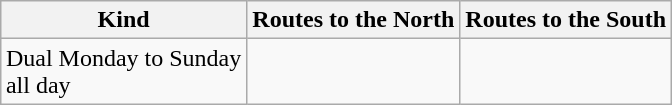<table class="wikitable" style="margin:1em auto;">
<tr>
<th>Kind</th>
<th>Routes to the North</th>
<th>Routes to the South</th>
</tr>
<tr>
<td>Dual Monday to Sunday <br> all day</td>
<td></td>
<td></td>
</tr>
</table>
